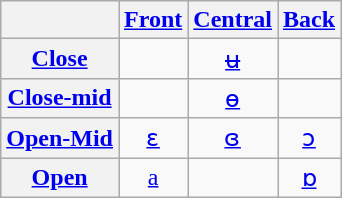<table class="wikitable" style="text-align: center;">
<tr>
<th></th>
<th><a href='#'>Front</a></th>
<th><a href='#'>Central</a></th>
<th><a href='#'>Back</a></th>
</tr>
<tr>
<th><a href='#'>Close</a></th>
<td></td>
<td><a href='#'>ʉ</a></td>
<td></td>
</tr>
<tr>
<th><a href='#'>Close-mid</a></th>
<td></td>
<td><a href='#'>ɵ</a></td>
<td></td>
</tr>
<tr>
<th><a href='#'>Open-Mid</a></th>
<td><a href='#'>ɛ</a></td>
<td><a href='#'>ɞ</a></td>
<td><a href='#'>ɔ</a></td>
</tr>
<tr>
<th><a href='#'>Open</a></th>
<td><a href='#'>a</a></td>
<td></td>
<td><a href='#'>ɒ</a></td>
</tr>
</table>
